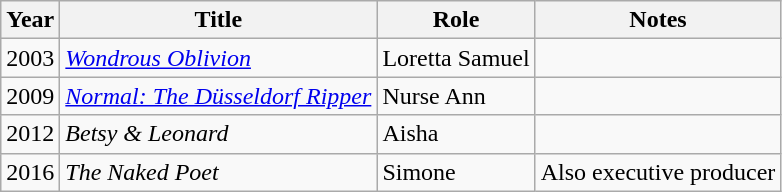<table class="wikitable sortable">
<tr>
<th>Year</th>
<th>Title</th>
<th>Role</th>
<th>Notes</th>
</tr>
<tr>
<td>2003</td>
<td><em><a href='#'>Wondrous Oblivion</a></em></td>
<td>Loretta Samuel</td>
<td></td>
</tr>
<tr>
<td>2009</td>
<td><em><a href='#'>Normal: The Düsseldorf Ripper</a></em></td>
<td>Nurse Ann</td>
<td></td>
</tr>
<tr>
<td>2012</td>
<td><em>Betsy & Leonard</em></td>
<td>Aisha</td>
<td></td>
</tr>
<tr>
<td>2016</td>
<td><em>The Naked Poet</em></td>
<td>Simone</td>
<td>Also executive producer</td>
</tr>
</table>
